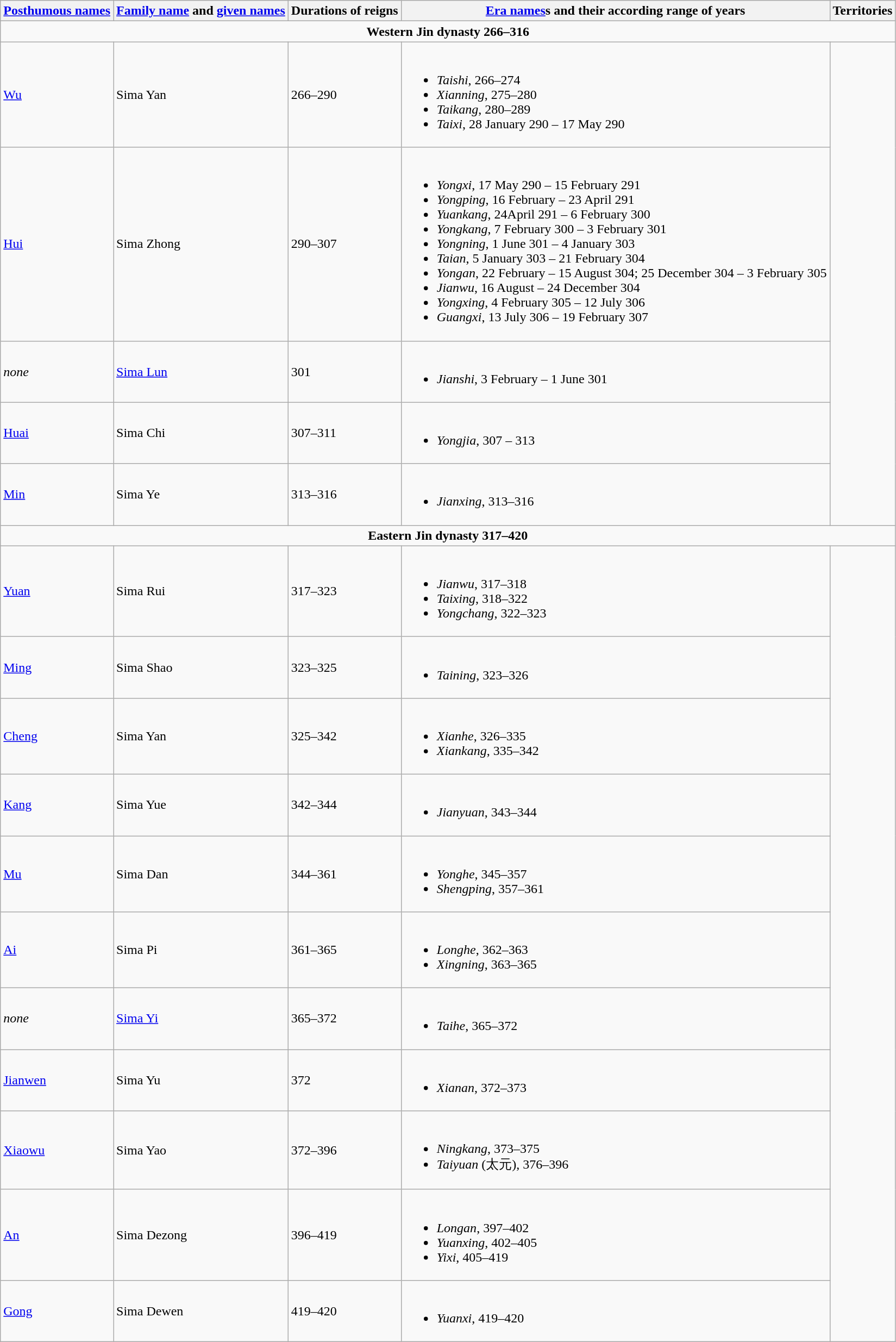<table class="wikitable">
<tr>
<th><a href='#'>Posthumous names</a></th>
<th><a href='#'>Family name</a> and <a href='#'>given names</a></th>
<th>Durations of reigns</th>
<th><a href='#'>Era names</a>s and their according range of years</th>
<th>Territories</th>
</tr>
<tr>
<td colspan="5" style="text-align: center"><strong>Western Jin dynasty 266–316</strong></td>
</tr>
<tr>
<td><a href='#'>Wu</a></td>
<td>Sima Yan</td>
<td>266–290</td>
<td><br><ul><li><em>Taishi</em>, 266–274</li><li><em>Xianning</em>, 275–280</li><li><em>Taikang</em>, 280–289</li><li><em>Taixi</em>, 28 January 290 – 17 May 290</li></ul></td>
<td rowspan="5" style="text-align: center"><br></td>
</tr>
<tr>
<td><a href='#'>Hui</a></td>
<td>Sima Zhong</td>
<td>290–307</td>
<td><br><ul><li><em>Yongxi</em>, 17 May 290 – 15 February 291</li><li><em>Yongping</em>, 16 February – 23 April 291</li><li><em>Yuankang</em>, 24April 291 – 6 February 300</li><li><em>Yongkang</em>, 7 February 300 – 3 February 301</li><li><em>Yongning</em>, 1 June 301 – 4 January 303</li><li><em>Taian</em>, 5 January 303 – 21 February 304</li><li><em>Yongan</em>, 22 February – 15 August 304; 25 December 304 – 3 February 305</li><li><em>Jianwu</em>, 16 August – 24 December 304</li><li><em>Yongxing</em>, 4 February 305 – 12 July 306</li><li><em>Guangxi</em>, 13 July 306 – 19 February 307</li></ul></td>
</tr>
<tr>
<td><em>none</em></td>
<td><a href='#'>Sima Lun</a></td>
<td>301</td>
<td><br><ul><li><em>Jianshi</em>, 3 February – 1 June 301</li></ul></td>
</tr>
<tr>
<td><a href='#'>Huai</a></td>
<td>Sima Chi</td>
<td>307–311</td>
<td><br><ul><li><em>Yongjia</em>, 307 – 313</li></ul></td>
</tr>
<tr>
<td><a href='#'>Min</a></td>
<td>Sima Ye</td>
<td>313–316</td>
<td><br><ul><li><em>Jianxing</em>, 313–316</li></ul></td>
</tr>
<tr>
<td colspan="5" style="text-align: center"><strong>Eastern Jin dynasty 317–420</strong></td>
</tr>
<tr>
<td><a href='#'>Yuan</a></td>
<td>Sima Rui</td>
<td>317–323</td>
<td><br><ul><li><em>Jianwu</em>, 317–318</li><li><em>Taixing</em>, 318–322</li><li><em>Yongchang</em>, 322–323</li></ul></td>
<td rowspan="11" style="text-align: center"><br></td>
</tr>
<tr>
<td><a href='#'>Ming</a></td>
<td>Sima Shao</td>
<td>323–325</td>
<td><br><ul><li><em>Taining</em>, 323–326</li></ul></td>
</tr>
<tr>
<td><a href='#'>Cheng</a></td>
<td>Sima Yan</td>
<td>325–342</td>
<td><br><ul><li><em>Xianhe</em>, 326–335</li><li><em>Xiankang</em>, 335–342</li></ul></td>
</tr>
<tr>
<td><a href='#'>Kang</a></td>
<td>Sima Yue</td>
<td>342–344</td>
<td><br><ul><li><em>Jianyuan</em>, 343–344</li></ul></td>
</tr>
<tr>
<td><a href='#'>Mu</a></td>
<td>Sima Dan</td>
<td>344–361</td>
<td><br><ul><li><em>Yonghe</em>, 345–357</li><li><em>Shengping</em>, 357–361</li></ul></td>
</tr>
<tr>
<td><a href='#'>Ai</a></td>
<td>Sima Pi</td>
<td>361–365</td>
<td><br><ul><li><em>Longhe</em>, 362–363</li><li><em>Xingning</em>, 363–365</li></ul></td>
</tr>
<tr>
<td><em>none</em></td>
<td><a href='#'>Sima Yi</a></td>
<td>365–372</td>
<td><br><ul><li><em>Taihe</em>, 365–372</li></ul></td>
</tr>
<tr>
<td><a href='#'>Jianwen</a></td>
<td>Sima Yu</td>
<td>372</td>
<td><br><ul><li><em>Xianan</em>, 372–373</li></ul></td>
</tr>
<tr>
<td><a href='#'>Xiaowu</a></td>
<td>Sima Yao</td>
<td>372–396</td>
<td><br><ul><li><em>Ningkang</em>, 373–375</li><li><em>Taiyuan</em> (太元), 376–396</li></ul></td>
</tr>
<tr>
<td><a href='#'>An</a></td>
<td>Sima Dezong</td>
<td>396–419</td>
<td><br><ul><li><em>Longan</em>, 397–402</li><li><em>Yuanxing</em>, 402–405</li><li><em>Yixi</em>, 405–419</li></ul></td>
</tr>
<tr>
<td><a href='#'>Gong</a></td>
<td>Sima Dewen</td>
<td>419–420</td>
<td><br><ul><li><em>Yuanxi</em>, 419–420</li></ul></td>
</tr>
</table>
